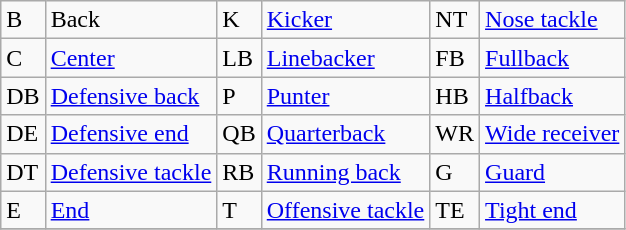<table class="wikitable">
<tr>
<td>B</td>
<td>Back</td>
<td>K</td>
<td><a href='#'>Kicker</a></td>
<td>NT</td>
<td><a href='#'>Nose tackle</a></td>
</tr>
<tr>
<td>C</td>
<td><a href='#'>Center</a></td>
<td>LB</td>
<td><a href='#'>Linebacker</a></td>
<td>FB</td>
<td><a href='#'>Fullback</a></td>
</tr>
<tr>
<td>DB</td>
<td><a href='#'>Defensive back</a></td>
<td>P</td>
<td><a href='#'>Punter</a></td>
<td>HB</td>
<td><a href='#'>Halfback</a></td>
</tr>
<tr>
<td>DE</td>
<td><a href='#'>Defensive end</a></td>
<td>QB</td>
<td><a href='#'>Quarterback</a></td>
<td>WR</td>
<td><a href='#'>Wide receiver</a></td>
</tr>
<tr>
<td>DT</td>
<td><a href='#'>Defensive tackle</a></td>
<td>RB</td>
<td><a href='#'>Running back</a></td>
<td>G</td>
<td><a href='#'>Guard</a></td>
</tr>
<tr>
<td>E</td>
<td><a href='#'>End</a></td>
<td>T</td>
<td><a href='#'>Offensive tackle</a></td>
<td>TE</td>
<td><a href='#'>Tight end</a></td>
</tr>
<tr>
</tr>
</table>
